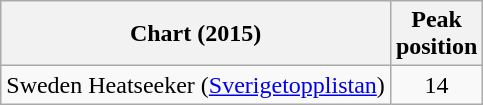<table class="wikitable">
<tr>
<th scope="col">Chart (2015)</th>
<th scope="col">Peak<br>position</th>
</tr>
<tr>
<td>Sweden Heatseeker (<a href='#'>Sverigetopplistan</a>)</td>
<td style="text-align:center;">14</td>
</tr>
</table>
